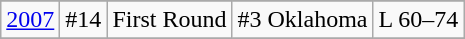<table class="wikitable" style="text-align:center">
<tr>
</tr>
<tr>
<td rowspan=1><a href='#'>2007</a></td>
<td>#14</td>
<td>First Round</td>
<td>#3 Oklahoma</td>
<td>L 60–74</td>
</tr>
<tr style="text-align:center;">
</tr>
</table>
